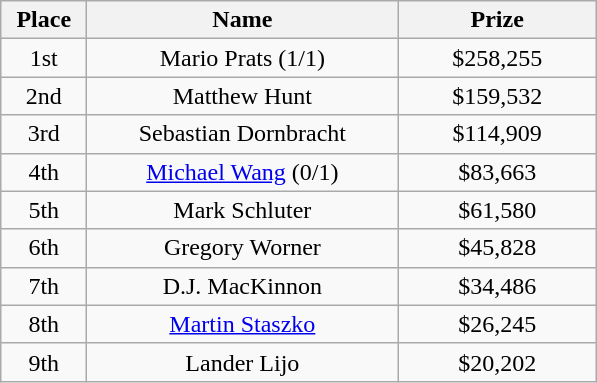<table class="wikitable">
<tr>
<th width="50">Place</th>
<th width="200">Name</th>
<th width="125">Prize</th>
</tr>
<tr>
<td align = "center">1st</td>
<td align = "center">Mario Prats (1/1)</td>
<td align = "center">$258,255</td>
</tr>
<tr>
<td align = "center">2nd</td>
<td align = "center">Matthew Hunt</td>
<td align = "center">$159,532</td>
</tr>
<tr>
<td align = "center">3rd</td>
<td align = "center">Sebastian Dornbracht</td>
<td align = "center">$114,909</td>
</tr>
<tr>
<td align = "center">4th</td>
<td align = "center"><a href='#'>Michael Wang</a> (0/1)</td>
<td align = "center">$83,663</td>
</tr>
<tr>
<td align = "center">5th</td>
<td align = "center">Mark Schluter</td>
<td align = "center">$61,580</td>
</tr>
<tr>
<td align = "center">6th</td>
<td align = "center">Gregory Worner</td>
<td align = "center">$45,828</td>
</tr>
<tr>
<td align = "center">7th</td>
<td align = "center">D.J. MacKinnon</td>
<td align = "center">$34,486</td>
</tr>
<tr>
<td align = "center">8th</td>
<td align = "center"><a href='#'>Martin Staszko</a></td>
<td align = "center">$26,245</td>
</tr>
<tr>
<td align = "center">9th</td>
<td align = "center">Lander Lijo</td>
<td align = "center">$20,202</td>
</tr>
</table>
